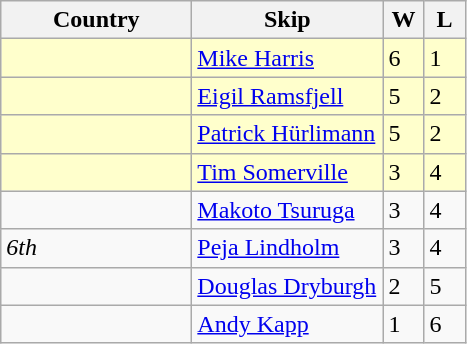<table class="wikitable">
<tr>
<th bgcolor="#efefef" width="120">Country</th>
<th bgcolor="#efefef" width="120">Skip</th>
<th bgcolor="#efefef" width="20">W</th>
<th bgcolor="#efefef" width="20">L</th>
</tr>
<tr bgcolor="#ffffcc">
<td></td>
<td><a href='#'>Mike Harris</a></td>
<td>6</td>
<td>1</td>
</tr>
<tr bgcolor="#ffffcc">
<td></td>
<td><a href='#'>Eigil Ramsfjell</a></td>
<td>5</td>
<td>2</td>
</tr>
<tr bgcolor="#ffffcc">
<td></td>
<td><a href='#'>Patrick Hürlimann</a></td>
<td>5</td>
<td>2</td>
</tr>
<tr bgcolor="#ffffcc">
<td></td>
<td><a href='#'>Tim Somerville</a></td>
<td>3</td>
<td>4</td>
</tr>
<tr>
<td></td>
<td><a href='#'>Makoto Tsuruga</a></td>
<td>3</td>
<td>4</td>
</tr>
<tr>
<td> <em>6th</em></td>
<td><a href='#'>Peja Lindholm</a></td>
<td>3</td>
<td>4</td>
</tr>
<tr>
<td></td>
<td><a href='#'>Douglas Dryburgh</a></td>
<td>2</td>
<td>5</td>
</tr>
<tr>
<td></td>
<td><a href='#'>Andy Kapp</a></td>
<td>1</td>
<td>6</td>
</tr>
</table>
